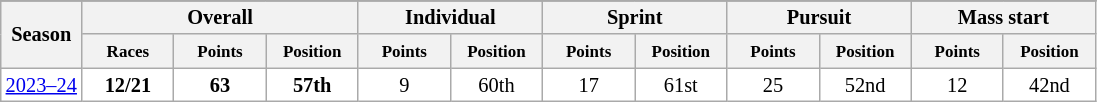<table class="wikitable" style="font-size:85%; text-align:center; border:grey solid 1px; border-collapse:collapse; background:#ffffff;">
<tr class="hintergrundfarbe5">
</tr>
<tr style="background:#efefef;">
<th colspan="1" rowspan="2" color:white; width:115px;">Season</th>
<th colspan="3" color:white; width:115px;">Overall</th>
<th colspan="2" color:white; width:115px;">Individual</th>
<th colspan="2" color:white; width:115px;">Sprint</th>
<th colspan="2" color:white; width:115px;">Pursuit</th>
<th colspan="2" color:white; width:115px;">Mass start</th>
</tr>
<tr>
<th style="width:55px;"><small>Races</small></th>
<th style="width:55px;"><small>Points</small></th>
<th style="width:55px;"><small>Position</small></th>
<th style="width:55px;"><small>Points</small></th>
<th style="width:55px;"><small>Position</small></th>
<th style="width:55px;"><small>Points</small></th>
<th style="width:55px;"><small>Position</small></th>
<th style="width:55px;"><small>Points</small></th>
<th style="width:55px;"><small>Position</small></th>
<th style="width:55px;"><small>Points</small></th>
<th style="width:55px;"><small>Position</small></th>
</tr>
<tr>
<td><a href='#'>2023–24</a></td>
<td><strong>12/21</strong></td>
<td><strong>63</strong></td>
<td><strong>57th</strong></td>
<td>9</td>
<td>60th</td>
<td>17</td>
<td>61st</td>
<td>25</td>
<td>52nd</td>
<td>12</td>
<td>42nd</td>
</tr>
</table>
